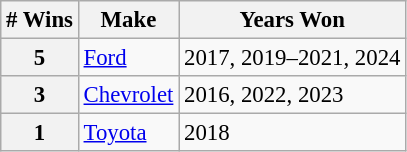<table class="wikitable" style="font-size: 95%;">
<tr>
<th># Wins</th>
<th>Make</th>
<th>Years Won</th>
</tr>
<tr>
<th>5</th>
<td> <a href='#'>Ford</a></td>
<td>2017, 2019–2021, 2024</td>
</tr>
<tr>
<th>3</th>
<td> <a href='#'>Chevrolet</a></td>
<td>2016, 2022, 2023</td>
</tr>
<tr>
<th>1</th>
<td> <a href='#'>Toyota</a></td>
<td>2018</td>
</tr>
</table>
